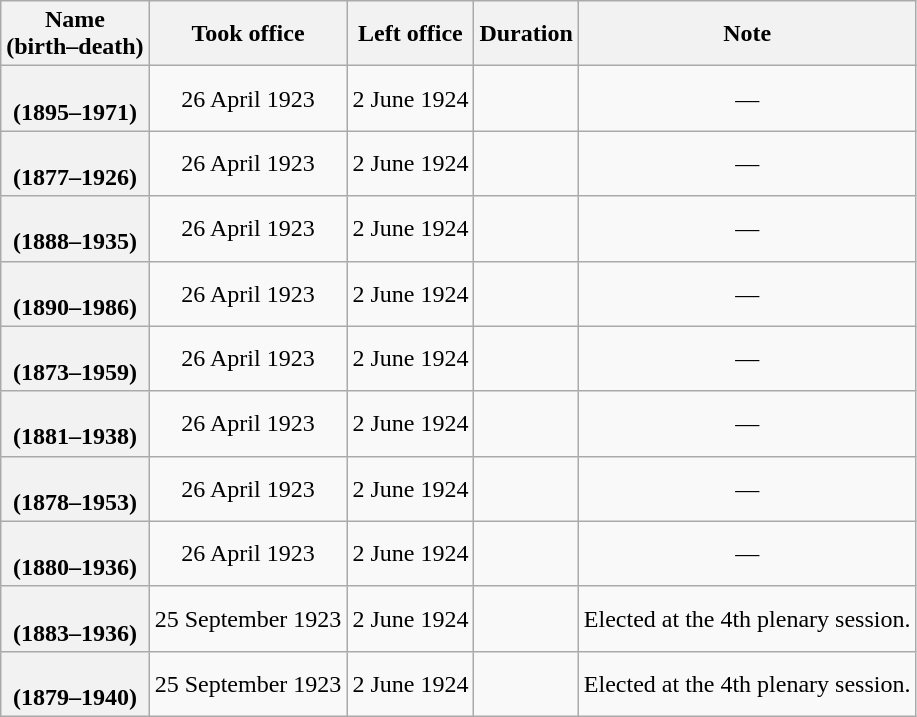<table class="wikitable plainrowheaders sortable" style="text-align:center;" border="1">
<tr>
<th scope="col">Name<br>(birth–death)</th>
<th scope="col">Took office</th>
<th scope="col">Left office</th>
<th scope="col">Duration</th>
<th scope="col">Note</th>
</tr>
<tr>
<th scope="row"><br>(1895–1971)</th>
<td>26 April 1923</td>
<td>2 June 1924</td>
<td></td>
<td>—</td>
</tr>
<tr>
<th scope="row"><br>(1877–1926)</th>
<td>26 April 1923</td>
<td>2 June 1924</td>
<td></td>
<td>—</td>
</tr>
<tr>
<th scope="row"><br>(1888–1935)</th>
<td>26 April 1923</td>
<td>2 June 1924</td>
<td></td>
<td>—</td>
</tr>
<tr>
<th scope="row"><br>(1890–1986)</th>
<td>26 April 1923</td>
<td>2 June 1924</td>
<td></td>
<td>—</td>
</tr>
<tr>
<th scope="row"><br>(1873–1959)</th>
<td>26 April 1923</td>
<td>2 June 1924</td>
<td></td>
<td>—</td>
</tr>
<tr>
<th scope="row"><br>(1881–1938)</th>
<td>26 April 1923</td>
<td>2 June 1924</td>
<td></td>
<td>—</td>
</tr>
<tr>
<th scope="row"><br>(1878–1953)</th>
<td>26 April 1923</td>
<td>2 June 1924</td>
<td></td>
<td>—</td>
</tr>
<tr>
<th scope="row"><br>(1880–1936)</th>
<td>26 April 1923</td>
<td>2 June 1924</td>
<td></td>
<td>—</td>
</tr>
<tr>
<th scope="row"><br>(1883–1936)</th>
<td>25 September 1923</td>
<td>2 June 1924</td>
<td></td>
<td align="left">Elected at the 4th plenary session.</td>
</tr>
<tr>
<th scope="row"><br>(1879–1940)</th>
<td>25 September 1923</td>
<td>2 June 1924</td>
<td></td>
<td align="left">Elected at the 4th plenary session.</td>
</tr>
</table>
